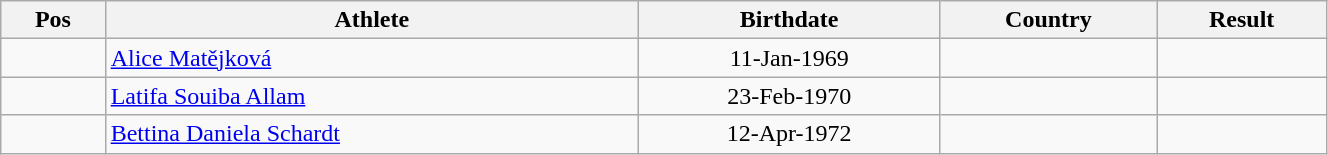<table class="wikitable"  style="text-align:center; width:70%;">
<tr>
<th>Pos</th>
<th>Athlete</th>
<th>Birthdate</th>
<th>Country</th>
<th>Result</th>
</tr>
<tr>
<td align=center></td>
<td align=left><a href='#'>Alice Matějková</a></td>
<td>11-Jan-1969</td>
<td align=left></td>
<td></td>
</tr>
<tr>
<td align=center></td>
<td align=left><a href='#'>Latifa Souiba Allam</a></td>
<td>23-Feb-1970</td>
<td align=left></td>
<td></td>
</tr>
<tr>
<td align=center></td>
<td align=left><a href='#'>Bettina Daniela Schardt</a></td>
<td>12-Apr-1972</td>
<td align=left></td>
<td></td>
</tr>
</table>
